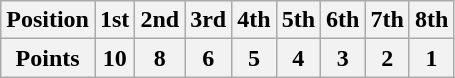<table class="wikitable">
<tr>
<th>Position</th>
<th>1st</th>
<th>2nd</th>
<th>3rd</th>
<th>4th</th>
<th>5th</th>
<th>6th</th>
<th>7th</th>
<th>8th</th>
</tr>
<tr>
<th>Points</th>
<th>10</th>
<th>8</th>
<th>6</th>
<th>5</th>
<th>4</th>
<th>3</th>
<th>2</th>
<th>1</th>
</tr>
</table>
